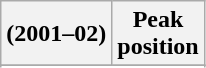<table class="wikitable sortable">
<tr>
<th align="left">(2001–02)</th>
<th align="center">Peak<br>position</th>
</tr>
<tr>
</tr>
<tr>
</tr>
<tr>
</tr>
</table>
